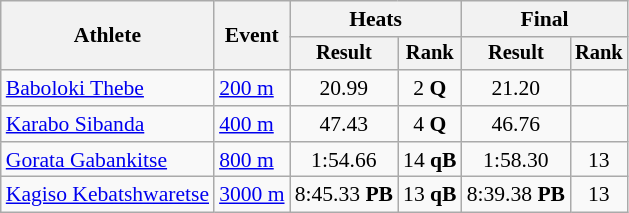<table class="wikitable" style="font-size:90%">
<tr>
<th rowspan=2>Athlete</th>
<th rowspan=2>Event</th>
<th colspan=2>Heats</th>
<th colspan=2>Final</th>
</tr>
<tr style="font-size:95%">
<th>Result</th>
<th>Rank</th>
<th>Result</th>
<th>Rank</th>
</tr>
<tr align=center>
<td align=left><a href='#'>Baboloki Thebe</a></td>
<td align=left><a href='#'>200 m</a></td>
<td>20.99</td>
<td>2 <strong>Q</strong></td>
<td>21.20</td>
<td></td>
</tr>
<tr align=center>
<td align=left><a href='#'>Karabo Sibanda</a></td>
<td align=left><a href='#'>400 m</a></td>
<td>47.43</td>
<td>4 <strong>Q</strong></td>
<td>46.76</td>
<td></td>
</tr>
<tr align=center>
<td align=left><a href='#'>Gorata Gabankitse</a></td>
<td align=left><a href='#'>800 m</a></td>
<td>1:54.66</td>
<td>14 <strong>qB</strong></td>
<td>1:58.30</td>
<td>13</td>
</tr>
<tr align=center>
<td align=left><a href='#'>Kagiso Kebatshwaretse</a></td>
<td align=left><a href='#'>3000 m</a></td>
<td>8:45.33 <strong>PB</strong></td>
<td>13 <strong>qB</strong></td>
<td>8:39.38 <strong>PB</strong></td>
<td>13</td>
</tr>
</table>
